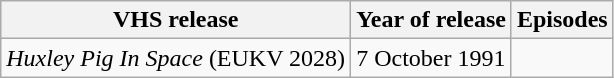<table class="wikitable">
<tr>
<th>VHS release</th>
<th>Year of release</th>
<th>Episodes</th>
</tr>
<tr>
<td><em>Huxley Pig In Space</em> (EUKV 2028)</td>
<td align=>7 October 1991</td>
<td align=></td>
</tr>
</table>
